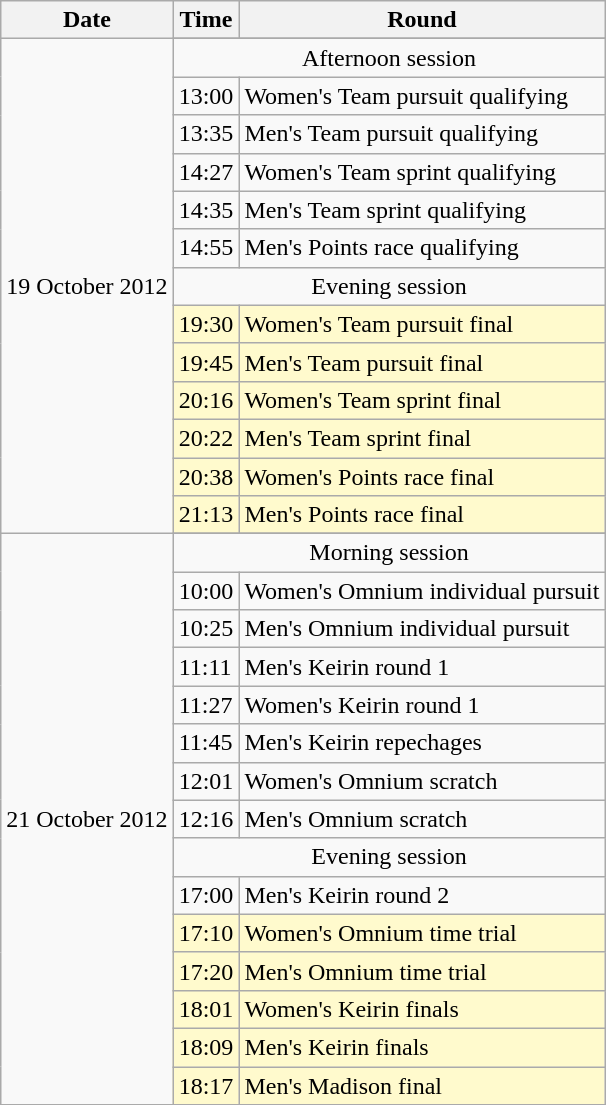<table class="wikitable">
<tr>
<th>Date</th>
<th>Time</th>
<th>Round</th>
</tr>
<tr>
<td rowspan=14>19 October 2012</td>
</tr>
<tr>
<td colspan=2 align=center>Afternoon session</td>
</tr>
<tr>
<td>13:00</td>
<td>Women's Team pursuit qualifying</td>
</tr>
<tr>
<td>13:35</td>
<td>Men's Team pursuit qualifying</td>
</tr>
<tr>
<td>14:27</td>
<td>Women's Team sprint qualifying</td>
</tr>
<tr>
<td>14:35</td>
<td>Men's Team sprint qualifying</td>
</tr>
<tr>
<td>14:55</td>
<td>Men's Points race qualifying</td>
</tr>
<tr>
<td colspan=2 align=center>Evening session</td>
</tr>
<tr style=background:lemonchiffon>
<td>19:30</td>
<td>Women's Team pursuit final</td>
</tr>
<tr style=background:lemonchiffon>
<td>19:45</td>
<td>Men's Team pursuit final</td>
</tr>
<tr style=background:lemonchiffon>
<td>20:16</td>
<td>Women's Team sprint final</td>
</tr>
<tr style=background:lemonchiffon>
<td>20:22</td>
<td>Men's Team sprint final</td>
</tr>
<tr style=background:lemonchiffon>
<td>20:38</td>
<td>Women's Points race final</td>
</tr>
<tr style=background:lemonchiffon>
<td>21:13</td>
<td>Men's Points race final</td>
</tr>
<tr>
<td rowspan=16>21 October 2012</td>
</tr>
<tr>
<td colspan=2 align=center>Morning session</td>
</tr>
<tr>
<td>10:00</td>
<td>Women's Omnium individual pursuit</td>
</tr>
<tr>
<td>10:25</td>
<td>Men's Omnium individual pursuit</td>
</tr>
<tr>
<td>11:11</td>
<td>Men's Keirin round 1</td>
</tr>
<tr>
<td>11:27</td>
<td>Women's Keirin round 1</td>
</tr>
<tr>
<td>11:45</td>
<td>Men's Keirin repechages</td>
</tr>
<tr>
<td>12:01</td>
<td>Women's Omnium scratch</td>
</tr>
<tr>
<td>12:16</td>
<td>Men's Omnium scratch</td>
</tr>
<tr>
<td colspan=2 align=center>Evening session</td>
</tr>
<tr>
<td>17:00</td>
<td>Men's Keirin round 2</td>
</tr>
<tr style=background:lemonchiffon>
<td>17:10</td>
<td>Women's Omnium time trial</td>
</tr>
<tr style=background:lemonchiffon>
<td>17:20</td>
<td>Men's Omnium time trial</td>
</tr>
<tr style=background:lemonchiffon>
<td>18:01</td>
<td>Women's Keirin finals</td>
</tr>
<tr style=background:lemonchiffon>
<td>18:09</td>
<td>Men's Keirin finals</td>
</tr>
<tr style=background:lemonchiffon>
<td>18:17</td>
<td>Men's Madison final</td>
</tr>
</table>
